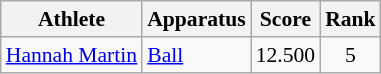<table class=wikitable style=font-size:90%;text-align:center>
<tr>
<th>Athlete</th>
<th>Apparatus</th>
<th>Score</th>
<th>Rank</th>
</tr>
<tr align=center>
<td align=left><a href='#'>Hannah Martin</a></td>
<td align=left><a href='#'>Ball</a></td>
<td>12.500</td>
<td>5</td>
</tr>
</table>
